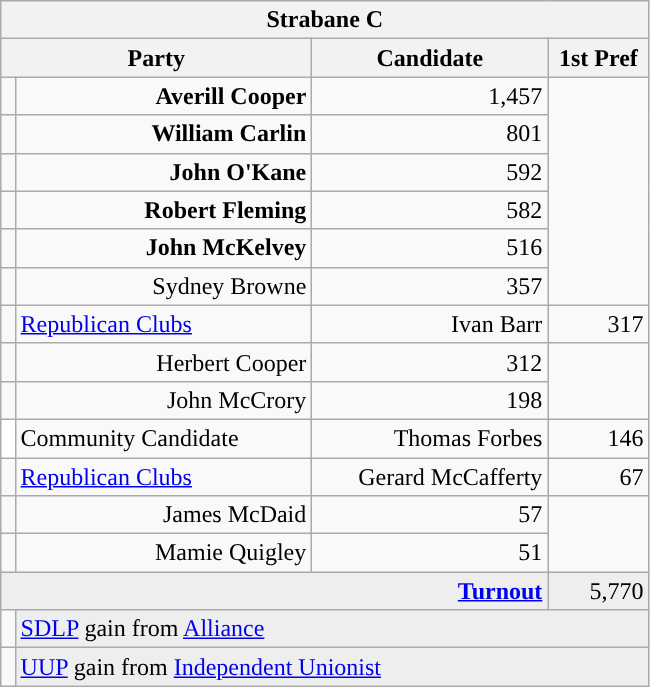<table class="wikitable">
<tr>
<th colspan="4" align="center">Strabane C</th>
</tr>
<tr>
<th colspan="2" align="center" width=200>Party</th>
<th width=150>Candidate</th>
<th width=60>1st Pref</th>
</tr>
<tr>
<td></td>
<td align="right"><strong>Averill Cooper</strong></td>
<td align="right">1,457</td>
</tr>
<tr>
<td></td>
<td align="right"><strong>William Carlin</strong></td>
<td align="right">801</td>
</tr>
<tr>
<td></td>
<td align="right"><strong>John O'Kane</strong></td>
<td align="right">592</td>
</tr>
<tr>
<td></td>
<td align="right"><strong>Robert Fleming</strong></td>
<td align="right">582</td>
</tr>
<tr>
<td></td>
<td align="right"><strong>John McKelvey</strong></td>
<td align="right">516</td>
</tr>
<tr>
<td></td>
<td align="right">Sydney Browne</td>
<td align="right">357</td>
</tr>
<tr>
<td style="background-color: "></td>
<td><a href='#'>Republican Clubs</a></td>
<td align="right">Ivan Barr</td>
<td align="right">317</td>
</tr>
<tr>
<td></td>
<td align="right">Herbert Cooper</td>
<td align="right">312</td>
</tr>
<tr>
<td></td>
<td align="right">John McCrory</td>
<td align="right">198</td>
</tr>
<tr>
<td style="background-color: #FFFFFF"></td>
<td>Community Candidate</td>
<td align="right">Thomas Forbes</td>
<td align="right">146</td>
</tr>
<tr>
<td style="background-color: "></td>
<td><a href='#'>Republican Clubs</a></td>
<td align="right">Gerard McCafferty</td>
<td align="right">67</td>
</tr>
<tr>
<td></td>
<td align="right">James McDaid</td>
<td align="right">57</td>
</tr>
<tr>
<td></td>
<td align="right">Mamie Quigley</td>
<td align="right">51</td>
</tr>
<tr bgcolor="EEEEEE">
<td colspan=3 align="right"><strong><a href='#'>Turnout</a></strong></td>
<td align="right">5,770</td>
</tr>
<tr>
<td bgcolor=></td>
<td colspan=3 bgcolor="EEEEEE"><a href='#'>SDLP</a> gain from <a href='#'>Alliance</a></td>
</tr>
<tr>
<td bgcolor=></td>
<td colspan=3 bgcolor="EEEEEE"><a href='#'>UUP</a> gain from <a href='#'>Independent Unionist</a></td>
</tr>
</table>
